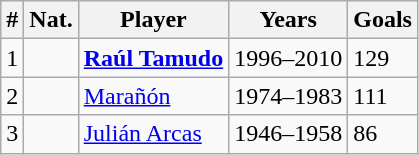<table border="0" class="wikitable">
<tr>
<th>#</th>
<th>Nat.</th>
<th>Player</th>
<th>Years</th>
<th>Goals</th>
</tr>
<tr>
<td>1</td>
<td></td>
<td><strong><a href='#'>Raúl Tamudo</a></strong></td>
<td>1996–2010</td>
<td>129</td>
</tr>
<tr>
<td>2</td>
<td></td>
<td><a href='#'>Marañón</a></td>
<td>1974–1983</td>
<td>111</td>
</tr>
<tr>
<td>3</td>
<td></td>
<td><a href='#'>Julián Arcas</a></td>
<td>1946–1958</td>
<td>86</td>
</tr>
</table>
